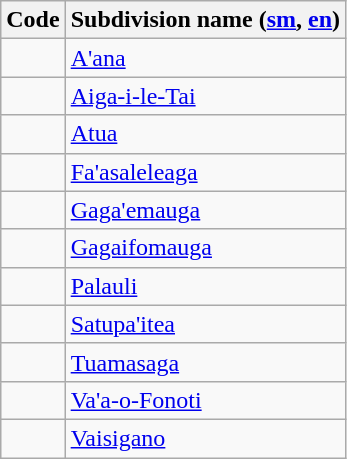<table class="wikitable sortable">
<tr>
<th>Code</th>
<th>Subdivision name (<a href='#'>sm</a>, <a href='#'>en</a>)</th>
</tr>
<tr>
<td></td>
<td><a href='#'>A'ana</a></td>
</tr>
<tr>
<td></td>
<td><a href='#'>Aiga-i-le-Tai</a></td>
</tr>
<tr>
<td></td>
<td><a href='#'>Atua</a></td>
</tr>
<tr>
<td></td>
<td><a href='#'>Fa'asaleleaga</a></td>
</tr>
<tr>
<td></td>
<td><a href='#'>Gaga'emauga</a></td>
</tr>
<tr>
<td></td>
<td><a href='#'>Gagaifomauga</a></td>
</tr>
<tr>
<td></td>
<td><a href='#'>Palauli</a></td>
</tr>
<tr>
<td></td>
<td><a href='#'>Satupa'itea</a></td>
</tr>
<tr>
<td></td>
<td><a href='#'>Tuamasaga</a></td>
</tr>
<tr>
<td></td>
<td><a href='#'>Va'a-o-Fonoti</a></td>
</tr>
<tr>
<td></td>
<td><a href='#'>Vaisigano</a></td>
</tr>
</table>
